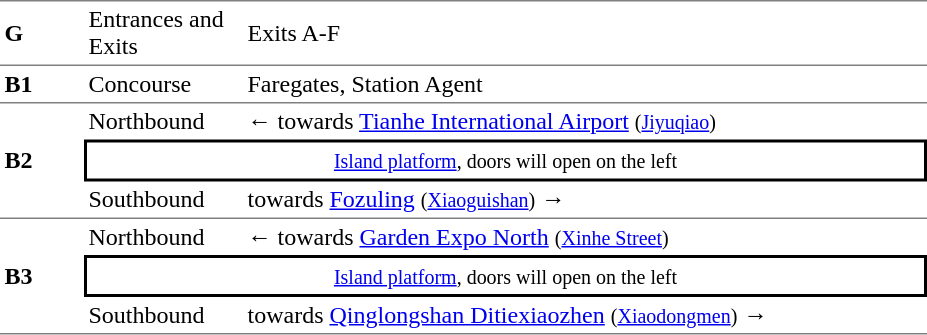<table table border=0 cellspacing=0 cellpadding=3>
<tr>
<td style="border-top:solid 1px gray;border-bottom:solid 1px gray;" width=50><strong>G</strong></td>
<td style="border-top:solid 1px gray;border-bottom:solid 1px gray;" width=100>Entrances and Exits</td>
<td style="border-top:solid 1px gray;border-bottom:solid 1px gray;" width=450>Exits A-F</td>
</tr>
<tr>
<td style="border-top:solid 0px gray;border-bottom:solid 1px gray;" width=50><strong>B1</strong></td>
<td style="border-top:solid 0px gray;border-bottom:solid 1px gray;" width=100>Concourse</td>
<td style="border-top:solid 0px gray;border-bottom:solid 1px gray;" width=450>Faregates, Station Agent</td>
</tr>
<tr>
<td style="border-bottom:solid 1px gray;" rowspan=3><strong>B2</strong></td>
<td>Northbound</td>
<td>←  towards <a href='#'>Tianhe International Airport</a> <small>(<a href='#'>Jiyuqiao</a>)</small></td>
</tr>
<tr>
<td style="border-right:solid 2px black;border-left:solid 2px black;border-top:solid 2px black;border-bottom:solid 2px black;text-align:center;" colspan=2><small><a href='#'>Island platform</a>, doors will open on the left</small></td>
</tr>
<tr>
<td style="border-bottom:solid 1px gray;">Southbound</td>
<td style="border-bottom:solid 1px gray;"> towards <a href='#'>Fozuling</a> <small>(<a href='#'>Xiaoguishan</a>)</small> →</td>
</tr>
<tr>
<td style="border-bottom:solid 1px gray;" rowspan=3><strong>B3</strong></td>
<td>Northbound</td>
<td>←  towards <a href='#'>Garden Expo North</a> <small>(<a href='#'>Xinhe Street</a>)</small></td>
</tr>
<tr>
<td style="border-right:solid 2px black;border-left:solid 2px black;border-top:solid 2px black;border-bottom:solid 2px black;text-align:center;" colspan=2><small><a href='#'>Island platform</a>, doors will open on the left</small></td>
</tr>
<tr>
<td style="border-bottom:solid 1px gray;">Southbound</td>
<td style="border-bottom:solid 1px gray;"> towards <a href='#'>Qinglongshan Ditiexiaozhen</a>  <small>(<a href='#'>Xiaodongmen</a>)</small> →</td>
</tr>
</table>
